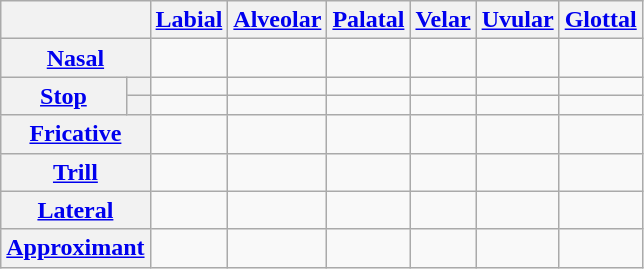<table class="wikitable" style="text-align: center">
<tr>
<th colspan="2"></th>
<th><a href='#'>Labial</a></th>
<th><a href='#'>Alveolar</a></th>
<th><a href='#'>Palatal</a></th>
<th><a href='#'>Velar</a></th>
<th><a href='#'>Uvular</a></th>
<th><a href='#'>Glottal</a></th>
</tr>
<tr>
<th colspan="2"><a href='#'>Nasal</a></th>
<td></td>
<td></td>
<td></td>
<td></td>
<td></td>
<td></td>
</tr>
<tr>
<th rowspan="2"><a href='#'>Stop</a></th>
<th></th>
<td></td>
<td></td>
<td></td>
<td></td>
<td></td>
<td></td>
</tr>
<tr>
<th></th>
<td></td>
<td></td>
<td></td>
<td></td>
<td></td>
<td></td>
</tr>
<tr>
<th colspan="2"><a href='#'>Fricative</a></th>
<td></td>
<td></td>
<td></td>
<td></td>
<td></td>
<td></td>
</tr>
<tr>
<th colspan="2"><a href='#'>Trill</a></th>
<td></td>
<td></td>
<td></td>
<td></td>
<td></td>
<td></td>
</tr>
<tr>
<th colspan="2"><a href='#'>Lateral</a></th>
<td></td>
<td></td>
<td></td>
<td></td>
<td></td>
<td></td>
</tr>
<tr>
<th colspan="2"><a href='#'>Approximant</a></th>
<td></td>
<td></td>
<td></td>
<td></td>
<td></td>
<td></td>
</tr>
</table>
